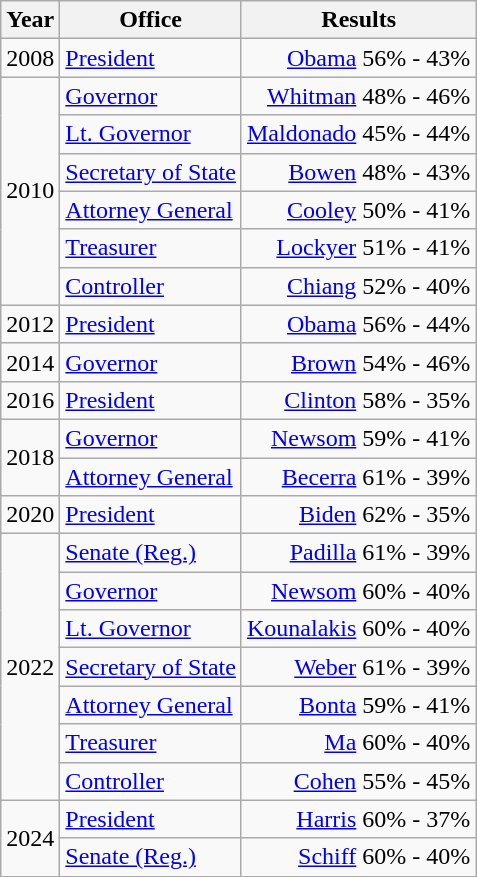<table class=wikitable>
<tr>
<th>Year</th>
<th>Office</th>
<th>Results</th>
</tr>
<tr>
<td>2008</td>
<td><a href='#'>President</a></td>
<td align="right" ><a href='#'>Obama</a> 56% - 43%</td>
</tr>
<tr>
<td rowspan=6>2010</td>
<td><a href='#'>Governor</a></td>
<td align="right" ><a href='#'>Whitman</a> 48% - 46%</td>
</tr>
<tr>
<td><a href='#'>Lt. Governor</a></td>
<td align="right" ><a href='#'>Maldonado</a> 45% - 44%</td>
</tr>
<tr>
<td><a href='#'>Secretary of State</a></td>
<td align="right" ><a href='#'>Bowen</a> 48% - 43%</td>
</tr>
<tr>
<td><a href='#'>Attorney General</a></td>
<td align="right" ><a href='#'>Cooley</a> 50% - 41%</td>
</tr>
<tr>
<td><a href='#'>Treasurer</a></td>
<td align="right" ><a href='#'>Lockyer</a> 51% - 41%</td>
</tr>
<tr>
<td><a href='#'>Controller</a></td>
<td align="right" ><a href='#'>Chiang</a> 52% - 40%</td>
</tr>
<tr>
<td>2012</td>
<td><a href='#'>President</a></td>
<td align="right" ><a href='#'>Obama</a> 56% - 44%</td>
</tr>
<tr>
<td>2014</td>
<td><a href='#'>Governor</a></td>
<td align="right" ><a href='#'>Brown</a> 54% - 46%</td>
</tr>
<tr>
<td>2016</td>
<td><a href='#'>President</a></td>
<td align="right" ><a href='#'>Clinton</a> 58% - 35%</td>
</tr>
<tr>
<td rowspan=2>2018</td>
<td><a href='#'>Governor</a></td>
<td align="right" ><a href='#'>Newsom</a> 59% - 41%</td>
</tr>
<tr>
<td><a href='#'>Attorney General</a></td>
<td align="right" ><a href='#'>Becerra</a> 61% - 39%</td>
</tr>
<tr>
<td>2020</td>
<td><a href='#'>President</a></td>
<td align="right" ><a href='#'>Biden</a> 62% - 35%</td>
</tr>
<tr>
<td rowspan=7>2022</td>
<td><a href='#'>Senate (Reg.)</a></td>
<td align="right" ><a href='#'>Padilla</a> 61% - 39%</td>
</tr>
<tr>
<td><a href='#'>Governor</a></td>
<td align="right" ><a href='#'>Newsom</a> 60% - 40%</td>
</tr>
<tr>
<td><a href='#'>Lt. Governor</a></td>
<td align="right" ><a href='#'>Kounalakis</a> 60% - 40%</td>
</tr>
<tr>
<td><a href='#'>Secretary of State</a></td>
<td align="right" ><a href='#'>Weber</a> 61% - 39%</td>
</tr>
<tr>
<td><a href='#'>Attorney General</a></td>
<td align="right" ><a href='#'>Bonta</a> 59% - 41%</td>
</tr>
<tr>
<td><a href='#'>Treasurer</a></td>
<td align="right" ><a href='#'>Ma</a> 60% - 40%</td>
</tr>
<tr>
<td><a href='#'>Controller</a></td>
<td align="right" ><a href='#'>Cohen</a> 55% - 45%</td>
</tr>
<tr>
<td rowspan=2>2024</td>
<td><a href='#'>President</a></td>
<td align="right" ><a href='#'>Harris</a> 60% - 37%</td>
</tr>
<tr>
<td><a href='#'>Senate (Reg.)</a></td>
<td align="right" ><a href='#'>Schiff</a> 60% - 40%</td>
</tr>
</table>
